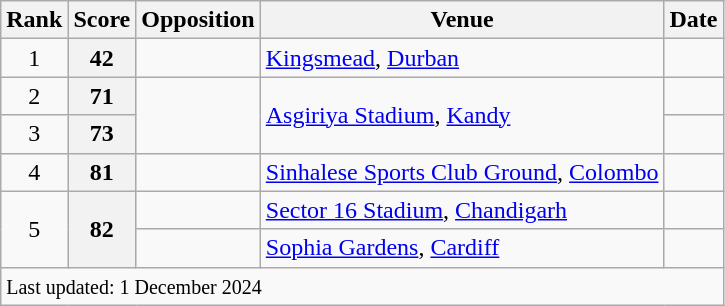<table class="wikitable plainrowheaders sortable">
<tr>
<th scope=col>Rank</th>
<th scope=col>Score</th>
<th scope=col>Opposition</th>
<th scope=col>Venue</th>
<th scope=col>Date</th>
</tr>
<tr>
<td style="text-align:center">1</td>
<th>42</th>
<td></td>
<td><a href='#'>Kingsmead</a>, <a href='#'>Durban</a></td>
<td></td>
</tr>
<tr>
<td style="text-align:center">2</td>
<th>71</th>
<td rowspan=2></td>
<td rowspan=2><a href='#'>Asgiriya Stadium</a>, <a href='#'>Kandy</a></td>
<td></td>
</tr>
<tr>
<td style="text-align:center">3</td>
<th>73</th>
<td></td>
</tr>
<tr>
<td style="text-align:center">4</td>
<th>81</th>
<td></td>
<td><a href='#'>Sinhalese Sports Club Ground</a>, <a href='#'>Colombo</a></td>
<td></td>
</tr>
<tr>
<td style="text-align:center" rowspan=2>5</td>
<th rowspan=2>82</th>
<td></td>
<td><a href='#'>Sector 16 Stadium</a>, <a href='#'>Chandigarh</a></td>
<td></td>
</tr>
<tr>
<td></td>
<td><a href='#'>Sophia Gardens</a>, <a href='#'>Cardiff</a></td>
<td></td>
</tr>
<tr class="unsortable">
<td colspan=5><small>Last updated: 1 December 2024</small></td>
</tr>
</table>
